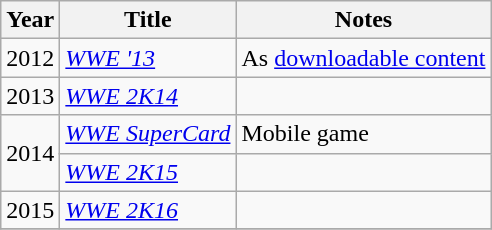<table class="wikitable sortable">
<tr>
<th>Year</th>
<th>Title</th>
<th>Notes</th>
</tr>
<tr>
<td>2012</td>
<td><em><a href='#'>WWE '13</a></em></td>
<td>As <a href='#'>downloadable content</a></td>
</tr>
<tr>
<td>2013</td>
<td><em><a href='#'>WWE 2K14</a></em></td>
<td></td>
</tr>
<tr>
<td rowspan="2">2014</td>
<td><em><a href='#'>WWE SuperCard</a></em></td>
<td>Mobile game</td>
</tr>
<tr>
<td><em><a href='#'>WWE 2K15</a></em></td>
<td></td>
</tr>
<tr>
<td>2015</td>
<td><em><a href='#'>WWE 2K16</a></em></td>
<td></td>
</tr>
<tr>
</tr>
</table>
